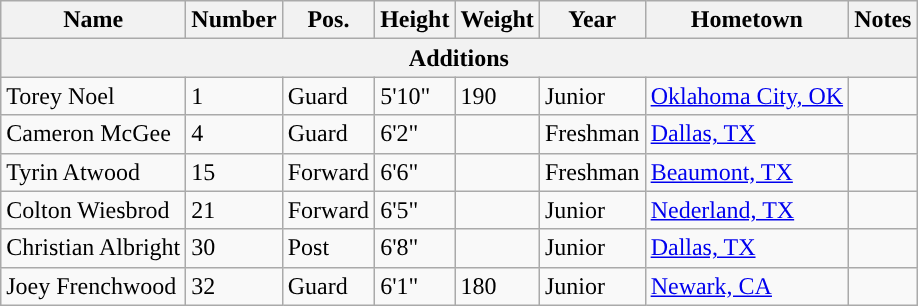<table class="wikitable sortable" border="1">
<tr>
<th>Name</th>
<th>Number</th>
<th>Pos.</th>
<th>Height</th>
<th>Weight</th>
<th>Year</th>
<th>Hometown</th>
<th class="unsortable">Notes</th>
</tr>
<tr>
<th colspan=9>Additions</th>
</tr>
<tr>
<td sortname>Torey Noel</td>
<td>1</td>
<td>Guard</td>
<td>5'10"</td>
<td>190</td>
<td>Junior</td>
<td><a href='#'>Oklahoma City, OK</a></td>
<td></td>
</tr>
<tr>
<td sortname>Cameron McGee</td>
<td>4</td>
<td>Guard</td>
<td>6'2"</td>
<td></td>
<td>Freshman</td>
<td><a href='#'>Dallas, TX</a></td>
<td></td>
</tr>
<tr>
<td sortname>Tyrin Atwood</td>
<td>15</td>
<td>Forward</td>
<td>6'6"</td>
<td></td>
<td>Freshman</td>
<td><a href='#'>Beaumont, TX</a></td>
<td></td>
</tr>
<tr>
<td sortname>Colton Wiesbrod</td>
<td>21</td>
<td>Forward</td>
<td>6'5"</td>
<td></td>
<td>Junior</td>
<td><a href='#'>Nederland, TX</a></td>
<td></td>
</tr>
<tr>
<td sortname>Christian Albright</td>
<td>30</td>
<td>Post</td>
<td>6'8"</td>
<td></td>
<td>Junior</td>
<td><a href='#'>Dallas, TX</a></td>
<td></td>
</tr>
<tr>
<td sortname>Joey Frenchwood</td>
<td>32</td>
<td>Guard</td>
<td>6'1"</td>
<td>180</td>
<td>Junior</td>
<td><a href='#'>Newark, CA</a></td>
<td></td>
</tr>
</table>
